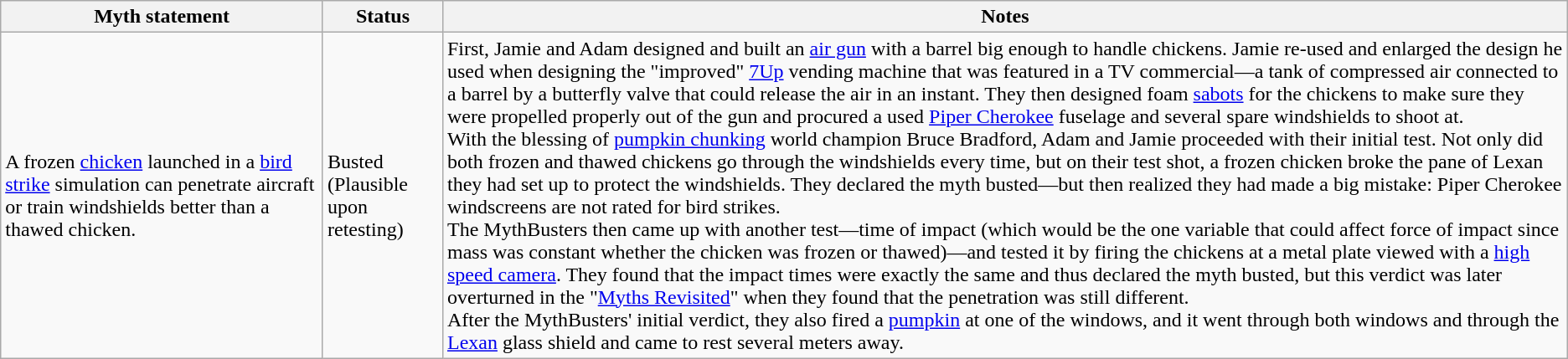<table class="wikitable plainrowheaders">
<tr>
<th>Myth statement</th>
<th>Status</th>
<th>Notes</th>
</tr>
<tr>
<td>A frozen <a href='#'>chicken</a> launched in a <a href='#'>bird strike</a> simulation can penetrate aircraft or train windshields better than a thawed chicken.</td>
<td><span>Busted</span><br>(<span>Plausible</span> upon retesting)</td>
<td>First, Jamie and Adam designed and built an <a href='#'>air gun</a> with a barrel big enough to handle chickens. Jamie re-used and enlarged the design he used when designing the "improved" <a href='#'>7Up</a> vending machine that was featured in a TV commercial—a tank of compressed air connected to a barrel by a butterfly valve that could release the air in an instant. They then designed foam <a href='#'>sabots</a> for the chickens to make sure they were propelled properly out of the gun and procured a used <a href='#'>Piper Cherokee</a> fuselage and several spare windshields to shoot at.<br>With the blessing of <a href='#'>pumpkin chunking</a> world champion Bruce Bradford, Adam and Jamie proceeded with their initial test. Not only did both frozen and thawed chickens go through the windshields every time, but on their test shot, a frozen chicken broke the pane of Lexan they had set up to protect the windshields. They declared the myth busted—but then realized they had made a big mistake: Piper Cherokee windscreens are not rated for bird strikes.<br>The MythBusters then came up with another test—time of impact (which would be the one variable that could affect force of impact since mass was constant whether the chicken was frozen or thawed)—and tested it by firing the chickens at a metal plate viewed with a <a href='#'>high speed camera</a>. They found that the impact times were exactly the same and thus declared the myth busted, but this verdict was later overturned in the "<a href='#'>Myths Revisited</a>" when they found that the penetration was still different.<br>After the MythBusters' initial verdict, they also fired a <a href='#'>pumpkin</a> at one of the windows, and it went through both windows and through the <a href='#'>Lexan</a> glass shield and came to rest several meters away.</td>
</tr>
</table>
